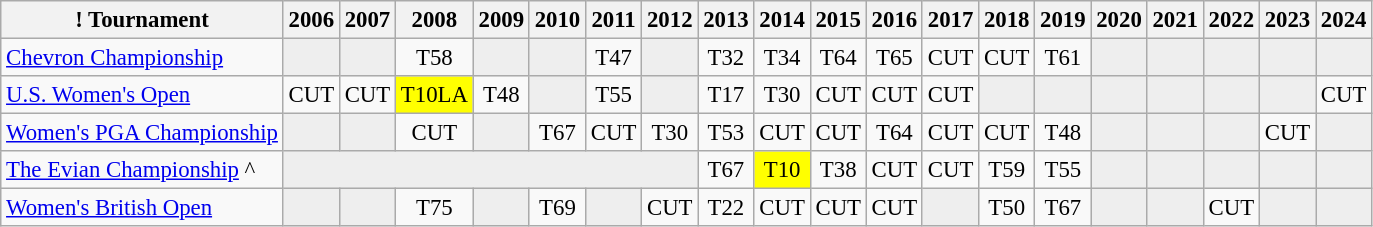<table class="wikitable" style="font-size:95%;text-align:center;">
<tr>
<th>! Tournament</th>
<th>2006</th>
<th>2007</th>
<th>2008</th>
<th>2009</th>
<th>2010</th>
<th>2011</th>
<th>2012</th>
<th>2013</th>
<th>2014</th>
<th>2015</th>
<th>2016</th>
<th>2017</th>
<th>2018</th>
<th>2019</th>
<th>2020</th>
<th>2021</th>
<th>2022</th>
<th>2023</th>
<th>2024</th>
</tr>
<tr>
<td align=left><a href='#'>Chevron Championship</a></td>
<td style="background:#eeeeee;"></td>
<td style="background:#eeeeee;"></td>
<td>T58</td>
<td style="background:#eeeeee;"></td>
<td style="background:#eeeeee;"></td>
<td>T47</td>
<td style="background:#eeeeee;"></td>
<td>T32</td>
<td>T34</td>
<td>T64</td>
<td>T65</td>
<td>CUT</td>
<td>CUT</td>
<td>T61</td>
<td style="background:#eeeeee;"></td>
<td style="background:#eeeeee;"></td>
<td style="background:#eeeeee;"></td>
<td style="background:#eeeeee;"></td>
<td style="background:#eeeeee;"></td>
</tr>
<tr>
<td align=left><a href='#'>U.S. Women's Open</a></td>
<td>CUT</td>
<td>CUT</td>
<td style="background:yellow;">T10<span>LA</span></td>
<td>T48</td>
<td style="background:#eeeeee;"></td>
<td>T55</td>
<td style="background:#eeeeee;"></td>
<td>T17</td>
<td>T30</td>
<td>CUT</td>
<td>CUT</td>
<td>CUT</td>
<td style="background:#eeeeee;"></td>
<td style="background:#eeeeee;"></td>
<td style="background:#eeeeee;"></td>
<td style="background:#eeeeee;"></td>
<td style="background:#eeeeee;"></td>
<td style="background:#eeeeee;"></td>
<td>CUT</td>
</tr>
<tr>
<td align=left><a href='#'>Women's PGA Championship</a></td>
<td style="background:#eeeeee;"></td>
<td style="background:#eeeeee;"></td>
<td>CUT</td>
<td style="background:#eeeeee;"></td>
<td>T67</td>
<td>CUT</td>
<td>T30</td>
<td>T53</td>
<td>CUT</td>
<td>CUT</td>
<td>T64</td>
<td>CUT</td>
<td>CUT</td>
<td>T48</td>
<td style="background:#eeeeee;"></td>
<td style="background:#eeeeee;"></td>
<td style="background:#eeeeee;"></td>
<td>CUT</td>
<td style="background:#eeeeee;"></td>
</tr>
<tr>
<td align=left><a href='#'>The Evian Championship</a> ^</td>
<td style="background:#eeeeee;" colspan=7></td>
<td>T67</td>
<td style="background:yellow;">T10</td>
<td>T38</td>
<td>CUT</td>
<td>CUT</td>
<td>T59</td>
<td>T55</td>
<td style="background:#eeeeee;"></td>
<td style="background:#eeeeee;"></td>
<td style="background:#eeeeee;"></td>
<td style="background:#eeeeee;"></td>
<td style="background:#eeeeee;"></td>
</tr>
<tr>
<td align=left><a href='#'>Women's British Open</a></td>
<td style="background:#eeeeee;"></td>
<td style="background:#eeeeee;"></td>
<td>T75</td>
<td style="background:#eeeeee;"></td>
<td>T69</td>
<td style="background:#eeeeee;"></td>
<td>CUT</td>
<td>T22</td>
<td>CUT</td>
<td>CUT</td>
<td>CUT</td>
<td style="background:#eeeeee;"></td>
<td>T50</td>
<td>T67</td>
<td style="background:#eeeeee;"></td>
<td style="background:#eeeeee;"></td>
<td>CUT</td>
<td style="background:#eeeeee;"></td>
<td style="background:#eeeeee;"></td>
</tr>
</table>
